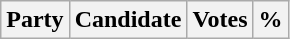<table class="wikitable">
<tr>
<th colspan="2">Party</th>
<th>Candidate</th>
<th>Votes</th>
<th>%<br>
</th>
</tr>
</table>
